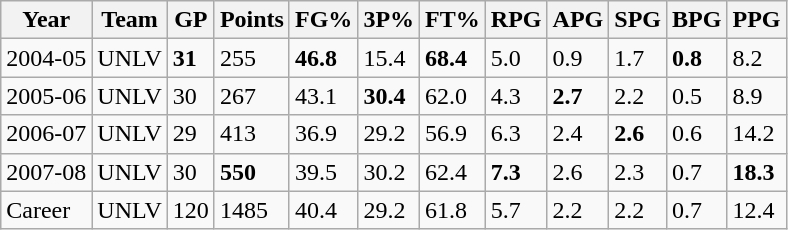<table class="wikitable">
<tr>
<th>Year</th>
<th>Team</th>
<th>GP</th>
<th>Points</th>
<th>FG%</th>
<th>3P%</th>
<th>FT%</th>
<th>RPG</th>
<th>APG</th>
<th>SPG</th>
<th>BPG</th>
<th>PPG</th>
</tr>
<tr>
<td>2004-05</td>
<td>UNLV</td>
<td><strong>31</strong></td>
<td>255</td>
<td><strong>46.8</strong></td>
<td>15.4</td>
<td><strong>68.4</strong></td>
<td>5.0</td>
<td>0.9</td>
<td>1.7</td>
<td><strong>0.8</strong></td>
<td>8.2</td>
</tr>
<tr>
<td>2005-06</td>
<td>UNLV</td>
<td>30</td>
<td>267</td>
<td>43.1</td>
<td><strong>30.4</strong></td>
<td>62.0</td>
<td>4.3</td>
<td><strong>2.7</strong></td>
<td>2.2</td>
<td>0.5</td>
<td>8.9</td>
</tr>
<tr>
<td>2006-07</td>
<td>UNLV</td>
<td>29</td>
<td>413</td>
<td>36.9</td>
<td>29.2</td>
<td>56.9</td>
<td>6.3</td>
<td>2.4</td>
<td><strong>2.6</strong></td>
<td>0.6</td>
<td>14.2</td>
</tr>
<tr>
<td>2007-08</td>
<td>UNLV</td>
<td>30</td>
<td><strong>550</strong></td>
<td>39.5</td>
<td>30.2</td>
<td>62.4</td>
<td><strong>7.3</strong></td>
<td>2.6</td>
<td>2.3</td>
<td>0.7</td>
<td><strong>18.3</strong></td>
</tr>
<tr>
<td>Career</td>
<td>UNLV</td>
<td>120</td>
<td>1485</td>
<td>40.4</td>
<td>29.2</td>
<td>61.8</td>
<td>5.7</td>
<td>2.2</td>
<td>2.2</td>
<td>0.7</td>
<td>12.4</td>
</tr>
</table>
